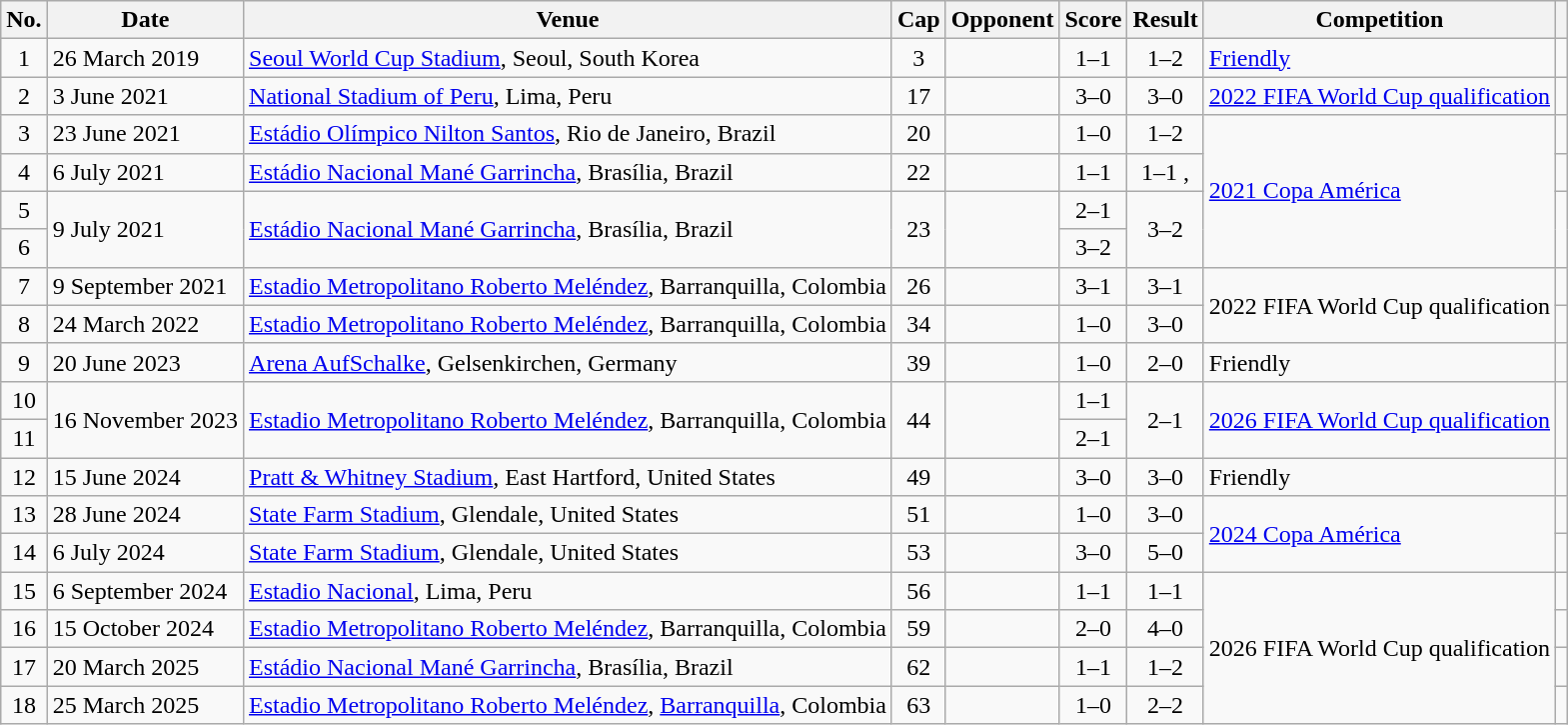<table class="wikitable sortable">
<tr>
<th scope="col">No.</th>
<th scope="col">Date</th>
<th scope="col">Venue</th>
<th scope="col">Cap</th>
<th scope="col">Opponent</th>
<th scope="col">Score</th>
<th scope="col">Result</th>
<th scope="col">Competition</th>
<th scope="col" class="unsortable"></th>
</tr>
<tr>
<td style="text-align: center;">1</td>
<td>26 March 2019</td>
<td><a href='#'>Seoul World Cup Stadium</a>, Seoul, South Korea</td>
<td style="text-align: center;">3</td>
<td></td>
<td style="text-align: center;">1–1</td>
<td style="text-align: center;">1–2</td>
<td><a href='#'>Friendly</a></td>
<td style="text-align: center;"></td>
</tr>
<tr>
<td style="text-align: center;">2</td>
<td>3 June 2021</td>
<td><a href='#'>National Stadium of Peru</a>, Lima, Peru</td>
<td style="text-align: center;">17</td>
<td></td>
<td style="text-align: center;">3–0</td>
<td style="text-align: center;">3–0</td>
<td><a href='#'>2022 FIFA World Cup qualification</a></td>
<td style="text-align: center;"></td>
</tr>
<tr>
<td style="text-align: center;">3</td>
<td>23 June 2021</td>
<td><a href='#'>Estádio Olímpico Nilton Santos</a>, Rio de Janeiro, Brazil</td>
<td style="text-align: center;">20</td>
<td></td>
<td style="text-align: center;">1–0</td>
<td style="text-align: center;">1–2</td>
<td rowspan=4><a href='#'>2021 Copa América</a></td>
<td style="text-align: center;"></td>
</tr>
<tr>
<td style="text-align: center;">4</td>
<td>6 July 2021</td>
<td><a href='#'>Estádio Nacional Mané Garrincha</a>, Brasília, Brazil</td>
<td style="text-align: center;">22</td>
<td></td>
<td style="text-align: center;">1–1</td>
<td style="text-align: center;">1–1 ,<br></td>
<td style="text-align: center;"></td>
</tr>
<tr>
<td style="text-align: center;">5</td>
<td rowspan="2">9 July 2021</td>
<td rowspan="2"><a href='#'>Estádio Nacional Mané Garrincha</a>, Brasília, Brazil</td>
<td rowspan="2" style="text-align: center;">23</td>
<td rowspan="2"></td>
<td style="text-align: center;">2–1</td>
<td rowspan="2" style="text-align: center;">3–2</td>
<td rowspan="2" style="text-align: center;"></td>
</tr>
<tr>
<td style="text-align: center;">6</td>
<td style="text-align: center;">3–2</td>
</tr>
<tr>
<td style="text-align: center;">7</td>
<td>9 September 2021</td>
<td><a href='#'>Estadio Metropolitano Roberto Meléndez</a>, Barranquilla, Colombia</td>
<td style="text-align: center;">26</td>
<td></td>
<td style="text-align: center;">3–1</td>
<td style="text-align: center;">3–1</td>
<td rowspan=2>2022 FIFA World Cup qualification</td>
<td style="text-align: center;"></td>
</tr>
<tr>
<td style="text-align: center;">8</td>
<td>24 March 2022</td>
<td><a href='#'>Estadio Metropolitano Roberto Meléndez</a>, Barranquilla, Colombia</td>
<td style="text-align: center;">34</td>
<td></td>
<td style="text-align: center;">1–0</td>
<td style="text-align: center;">3–0</td>
<td style="text-align: center;"></td>
</tr>
<tr>
<td style="text-align: center;">9</td>
<td>20 June 2023</td>
<td><a href='#'>Arena AufSchalke</a>, Gelsenkirchen, Germany</td>
<td style="text-align: center;">39</td>
<td></td>
<td style="text-align: center;">1–0</td>
<td style="text-align: center;">2–0</td>
<td>Friendly</td>
<td style="text-align: center;"></td>
</tr>
<tr>
<td style="text-align: center;">10</td>
<td rowspan="2">16 November 2023</td>
<td rowspan="2"><a href='#'>Estadio Metropolitano Roberto Meléndez</a>, Barranquilla, Colombia</td>
<td rowspan="2" style="text-align: center;">44</td>
<td rowspan="2"></td>
<td style="text-align: center;">1–1</td>
<td rowspan="2" style="text-align: center;">2–1</td>
<td rowspan="2"><a href='#'>2026 FIFA World Cup qualification</a></td>
<td rowspan="2" style="text-align: center;"></td>
</tr>
<tr>
<td style="text-align: center;">11</td>
<td style="text-align: center;">2–1</td>
</tr>
<tr>
<td style="text-align: center;">12</td>
<td>15 June 2024</td>
<td><a href='#'>Pratt & Whitney Stadium</a>, East Hartford, United States</td>
<td style="text-align: center;">49</td>
<td></td>
<td style="text-align: center;">3–0</td>
<td style="text-align: center;">3–0</td>
<td>Friendly</td>
<td style="text-align: center;"></td>
</tr>
<tr>
<td style="text-align: center;">13</td>
<td>28 June 2024</td>
<td><a href='#'>State Farm Stadium</a>, Glendale, United States</td>
<td style="text-align: center;">51</td>
<td></td>
<td style="text-align: center;">1–0</td>
<td style="text-align: center;">3–0</td>
<td rowspan=2><a href='#'>2024 Copa América</a></td>
<td style="text-align: center;"></td>
</tr>
<tr>
<td style="text-align: center;">14</td>
<td>6 July 2024</td>
<td><a href='#'>State Farm Stadium</a>, Glendale, United States</td>
<td style="text-align: center;">53</td>
<td></td>
<td style="text-align: center;">3–0</td>
<td style="text-align: center;">5–0</td>
<td style="text-align: center;"></td>
</tr>
<tr>
<td style="text-align: center;">15</td>
<td>6 September 2024</td>
<td><a href='#'>Estadio Nacional</a>, Lima, Peru</td>
<td style="text-align: center;">56</td>
<td></td>
<td style="text-align: center;">1–1</td>
<td style="text-align: center;">1–1</td>
<td rowspan=4>2026 FIFA World Cup qualification</td>
<td style="text-align: center;"></td>
</tr>
<tr>
<td style="text-align: center;">16</td>
<td>15 October 2024</td>
<td><a href='#'>Estadio Metropolitano Roberto Meléndez</a>, Barranquilla, Colombia</td>
<td style="text-align: center;">59</td>
<td></td>
<td style="text-align: center;">2–0</td>
<td style="text-align: center;">4–0</td>
<td style="text-align: center;"></td>
</tr>
<tr>
<td style="text-align: center;">17</td>
<td>20 March 2025</td>
<td><a href='#'>Estádio Nacional Mané Garrincha</a>, Brasília, Brazil</td>
<td style="text-align: center;">62</td>
<td></td>
<td style="text-align: center;">1–1</td>
<td style="text-align: center;">1–2</td>
<td style="text-align: center;"></td>
</tr>
<tr>
<td style="text-align: center;">18</td>
<td>25 March 2025</td>
<td><a href='#'>Estadio Metropolitano Roberto Meléndez</a>, <a href='#'>Barranquilla</a>, Colombia</td>
<td style="text-align: center;">63</td>
<td></td>
<td align=center>1–0</td>
<td align=center>2–2</td>
<td style="text-align: center;"></td>
</tr>
</table>
